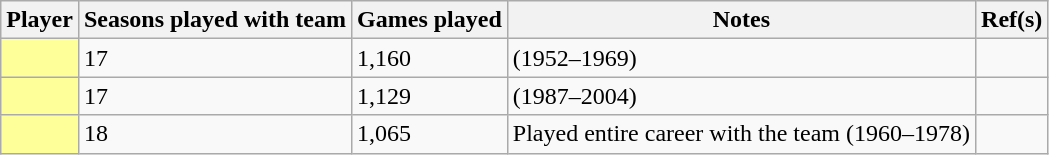<table class="wikitable sortable plainrowheaders">
<tr>
<th scope="col">Player</th>
<th scope="col">Seasons played with team</th>
<th scope="col">Games played</th>
<th scope="col">Notes</th>
<th scope="col" class="unsortable">Ref(s)</th>
</tr>
<tr>
<td style="background:#FFFF99"></td>
<td>17</td>
<td>1,160</td>
<td>(1952–1969)</td>
<td></td>
</tr>
<tr>
<td style="background:#FFFF99"></td>
<td>17</td>
<td>1,129</td>
<td>(1987–2004)</td>
<td></td>
</tr>
<tr>
<td style="background:#FFFF99"></td>
<td>18</td>
<td>1,065</td>
<td>Played entire career with the team (1960–1978)</td>
<td></td>
</tr>
</table>
